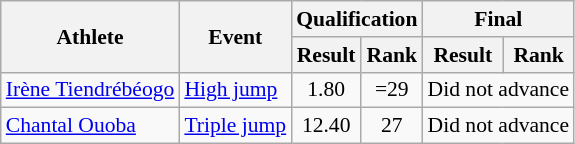<table class=wikitable style=font-size:90%>
<tr>
<th rowspan=2>Athlete</th>
<th rowspan=2>Event</th>
<th colspan=2>Qualification</th>
<th colspan=2>Final</th>
</tr>
<tr>
<th>Result</th>
<th>Rank</th>
<th>Result</th>
<th>Rank</th>
</tr>
<tr>
<td><a href='#'>Irène Tiendrébéogo</a></td>
<td><a href='#'>High jump</a></td>
<td align=center>1.80</td>
<td align=center>=29</td>
<td align=center colspan=2>Did not advance</td>
</tr>
<tr>
<td><a href='#'>Chantal Ouoba</a></td>
<td><a href='#'>Triple jump</a></td>
<td align=center>12.40</td>
<td align=center>27</td>
<td align=center colspan=2>Did not advance</td>
</tr>
</table>
